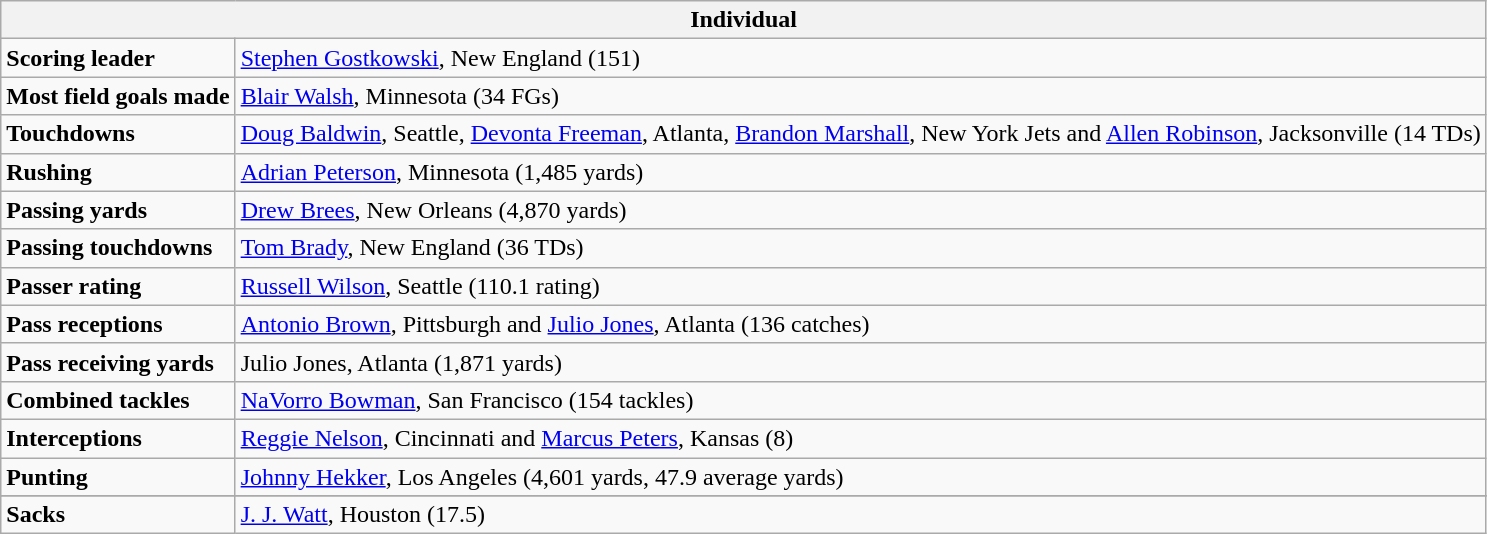<table class="wikitable">
<tr>
<th colspan=2>Individual</th>
</tr>
<tr>
<td><strong>Scoring leader</strong></td>
<td><a href='#'>Stephen Gostkowski</a>, New England (151)</td>
</tr>
<tr>
<td><strong>Most field goals made</strong></td>
<td><a href='#'>Blair Walsh</a>, Minnesota (34 FGs)</td>
</tr>
<tr>
<td><strong>Touchdowns</strong></td>
<td><a href='#'>Doug Baldwin</a>, Seattle, <a href='#'>Devonta Freeman</a>, Atlanta, <a href='#'>Brandon Marshall</a>, New York Jets and <a href='#'>Allen Robinson</a>, Jacksonville (14 TDs)</td>
</tr>
<tr>
<td><strong>Rushing</strong></td>
<td><a href='#'>Adrian Peterson</a>, Minnesota (1,485 yards)</td>
</tr>
<tr>
<td><strong>Passing yards</strong></td>
<td><a href='#'>Drew Brees</a>, New Orleans (4,870 yards)</td>
</tr>
<tr>
<td><strong>Passing touchdowns</strong></td>
<td><a href='#'>Tom Brady</a>, New England (36 TDs)</td>
</tr>
<tr>
<td><strong>Passer rating</strong></td>
<td><a href='#'>Russell Wilson</a>, Seattle (110.1 rating)</td>
</tr>
<tr>
<td><strong>Pass receptions</strong></td>
<td><a href='#'>Antonio Brown</a>, Pittsburgh and <a href='#'>Julio Jones</a>, Atlanta (136 catches)</td>
</tr>
<tr>
<td><strong>Pass receiving yards</strong></td>
<td>Julio Jones, Atlanta (1,871 yards)</td>
</tr>
<tr>
<td><strong>Combined tackles</strong></td>
<td><a href='#'>NaVorro Bowman</a>, San Francisco (154 tackles)</td>
</tr>
<tr>
<td><strong>Interceptions</strong></td>
<td><a href='#'>Reggie Nelson</a>, Cincinnati and <a href='#'>Marcus Peters</a>, Kansas (8)</td>
</tr>
<tr>
<td><strong>Punting</strong></td>
<td><a href='#'>Johnny Hekker</a>, Los Angeles (4,601 yards, 47.9 average yards)</td>
</tr>
<tr>
</tr>
<tr>
</tr>
<tr>
<td><strong>Sacks</strong></td>
<td><a href='#'>J. J. Watt</a>, Houston (17.5)</td>
</tr>
</table>
